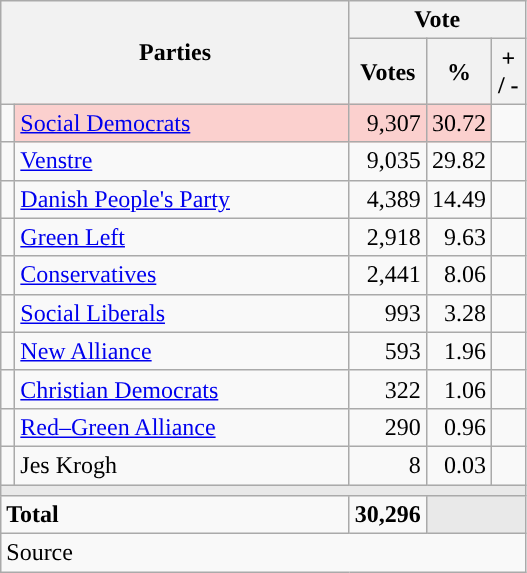<table class="wikitable" style="text-align:right;">
<tr>
<th style="text-align:centre;" rowspan="2" colspan="2" width="225">Parties</th>
<th colspan="3">Vote</th>
</tr>
<tr>
<th width="15">Votes</th>
<th width="15">%</th>
<th width="15">+ / -</th>
</tr>
<tr>
<td width="2" style="color:inherit;background:"></td>
<td bgcolor=#fbd0ce  align="left"><a href='#'>Social Democrats</a></td>
<td bgcolor=#fbd0ce>9,307</td>
<td bgcolor=#fbd0ce>30.72</td>
<td></td>
</tr>
<tr>
<td width="2" style="color:inherit;background:"></td>
<td align="left"><a href='#'>Venstre</a></td>
<td>9,035</td>
<td>29.82</td>
<td></td>
</tr>
<tr>
<td width="2" style="color:inherit;background:"></td>
<td align="left"><a href='#'>Danish People's Party</a></td>
<td>4,389</td>
<td>14.49</td>
<td></td>
</tr>
<tr>
<td width="2" style="color:inherit;background:"></td>
<td align="left"><a href='#'>Green Left</a></td>
<td>2,918</td>
<td>9.63</td>
<td></td>
</tr>
<tr>
<td width="2" style="color:inherit;background:"></td>
<td align="left"><a href='#'>Conservatives</a></td>
<td>2,441</td>
<td>8.06</td>
<td></td>
</tr>
<tr>
<td width="2" style="color:inherit;background:"></td>
<td align="left"><a href='#'>Social Liberals</a></td>
<td>993</td>
<td>3.28</td>
<td></td>
</tr>
<tr>
<td width="2" style="color:inherit;background:"></td>
<td align="left"><a href='#'>New Alliance</a></td>
<td>593</td>
<td>1.96</td>
<td></td>
</tr>
<tr>
<td width="2" style="color:inherit;background:"></td>
<td align="left"><a href='#'>Christian Democrats</a></td>
<td>322</td>
<td>1.06</td>
<td></td>
</tr>
<tr>
<td width="2" style="color:inherit;background:"></td>
<td align="left"><a href='#'>Red–Green Alliance</a></td>
<td>290</td>
<td>0.96</td>
<td></td>
</tr>
<tr>
<td width="2" style="color:inherit;background:"></td>
<td align="left">Jes Krogh</td>
<td>8</td>
<td>0.03</td>
<td></td>
</tr>
<tr>
<td colspan="7" bgcolor="#E9E9E9"></td>
</tr>
<tr>
<td align="left" colspan="2"><strong>Total</strong></td>
<td><strong>30,296</strong></td>
<td bgcolor="#E9E9E9" colspan="2"></td>
</tr>
<tr>
<td align="left" colspan="6">Source</td>
</tr>
</table>
